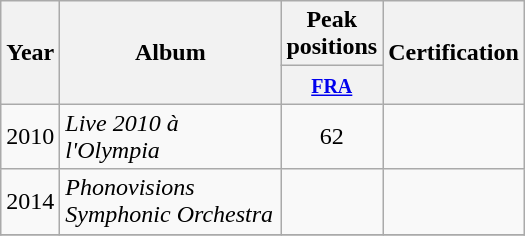<table class="wikitable">
<tr>
<th align="center" rowspan="2" width="10">Year</th>
<th align="center" rowspan="2" width="140">Album</th>
<th align="center" colspan="1">Peak <br>positions</th>
<th align="center" rowspan="2" width="40">Certification</th>
</tr>
<tr>
<th width="20"><small><a href='#'>FRA</a></small><br></th>
</tr>
<tr>
<td align="center">2010</td>
<td><em>Live 2010 à l'Olympia</em></td>
<td align="center">62</td>
<td></td>
</tr>
<tr>
<td align="center">2014</td>
<td><em>Phonovisions Symphonic Orchestra</em></td>
<td align="center"></td>
<td></td>
</tr>
<tr>
</tr>
</table>
